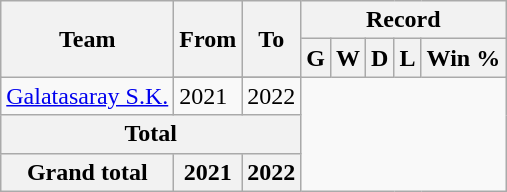<table class="wikitable" style="text-align: center;">
<tr>
<th rowspan=2>Team</th>
<th rowspan=2>From</th>
<th rowspan=2>To</th>
<th colspan=5>Record</th>
</tr>
<tr>
<th>G</th>
<th>W</th>
<th>D</th>
<th>L</th>
<th>Win %</th>
</tr>
<tr>
<td rowspan=2 align=left><a href='#'>Galatasaray S.K.</a></td>
</tr>
<tr>
<td align=left>2021</td>
<td align=left>2022<br></td>
</tr>
<tr>
<th colspan="3">Total<br></th>
</tr>
<tr>
<th align=left>Grand total</th>
<th align=left>2021</th>
<th align=left>2022<br></th>
</tr>
</table>
